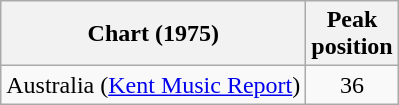<table class="wikitable">
<tr>
<th>Chart (1975)</th>
<th>Peak<br>position</th>
</tr>
<tr>
<td>Australia (<a href='#'>Kent Music Report</a>)</td>
<td style="text-align:center;">36</td>
</tr>
</table>
